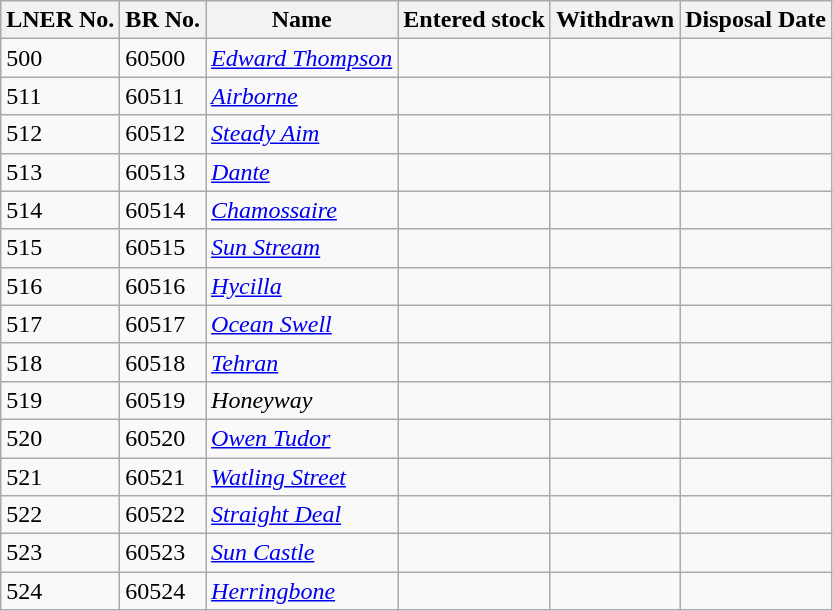<table class="wikitable sortable">
<tr>
<th>LNER No.</th>
<th>BR No.</th>
<th>Name</th>
<th>Entered stock</th>
<th>Withdrawn</th>
<th>Disposal Date</th>
</tr>
<tr>
<td>500</td>
<td>60500</td>
<td><em><a href='#'>Edward Thompson</a></em></td>
<td></td>
<td></td>
<td></td>
</tr>
<tr>
<td>511</td>
<td>60511</td>
<td><em><a href='#'>Airborne</a></em></td>
<td></td>
<td></td>
<td></td>
</tr>
<tr>
<td>512</td>
<td>60512</td>
<td><em><a href='#'>Steady Aim</a></em></td>
<td></td>
<td></td>
<td></td>
</tr>
<tr>
<td>513</td>
<td>60513</td>
<td><em><a href='#'>Dante</a></em></td>
<td></td>
<td></td>
<td></td>
</tr>
<tr>
<td>514</td>
<td>60514</td>
<td><em><a href='#'>Chamossaire</a></em></td>
<td></td>
<td></td>
<td></td>
</tr>
<tr>
<td>515</td>
<td>60515</td>
<td><em><a href='#'>Sun Stream</a></em></td>
<td></td>
<td></td>
<td></td>
</tr>
<tr>
<td>516</td>
<td>60516</td>
<td><em><a href='#'>Hycilla</a></em></td>
<td></td>
<td></td>
<td></td>
</tr>
<tr>
<td>517</td>
<td>60517</td>
<td><em><a href='#'>Ocean Swell</a></em></td>
<td></td>
<td></td>
<td></td>
</tr>
<tr>
<td>518</td>
<td>60518</td>
<td><em><a href='#'>Tehran</a></em></td>
<td></td>
<td></td>
<td></td>
</tr>
<tr>
<td>519</td>
<td>60519</td>
<td><em>Honeyway</em></td>
<td></td>
<td></td>
<td></td>
</tr>
<tr>
<td>520</td>
<td>60520</td>
<td><em><a href='#'>Owen Tudor</a></em></td>
<td></td>
<td></td>
<td></td>
</tr>
<tr>
<td>521</td>
<td>60521</td>
<td><em><a href='#'>Watling Street</a></em></td>
<td></td>
<td></td>
<td></td>
</tr>
<tr>
<td>522</td>
<td>60522</td>
<td><em><a href='#'>Straight Deal</a></em></td>
<td></td>
<td></td>
<td></td>
</tr>
<tr>
<td>523</td>
<td>60523</td>
<td><em><a href='#'>Sun Castle</a></em></td>
<td></td>
<td></td>
<td></td>
</tr>
<tr>
<td>524</td>
<td>60524</td>
<td><em><a href='#'>Herringbone</a></em></td>
<td></td>
<td></td>
<td></td>
</tr>
</table>
